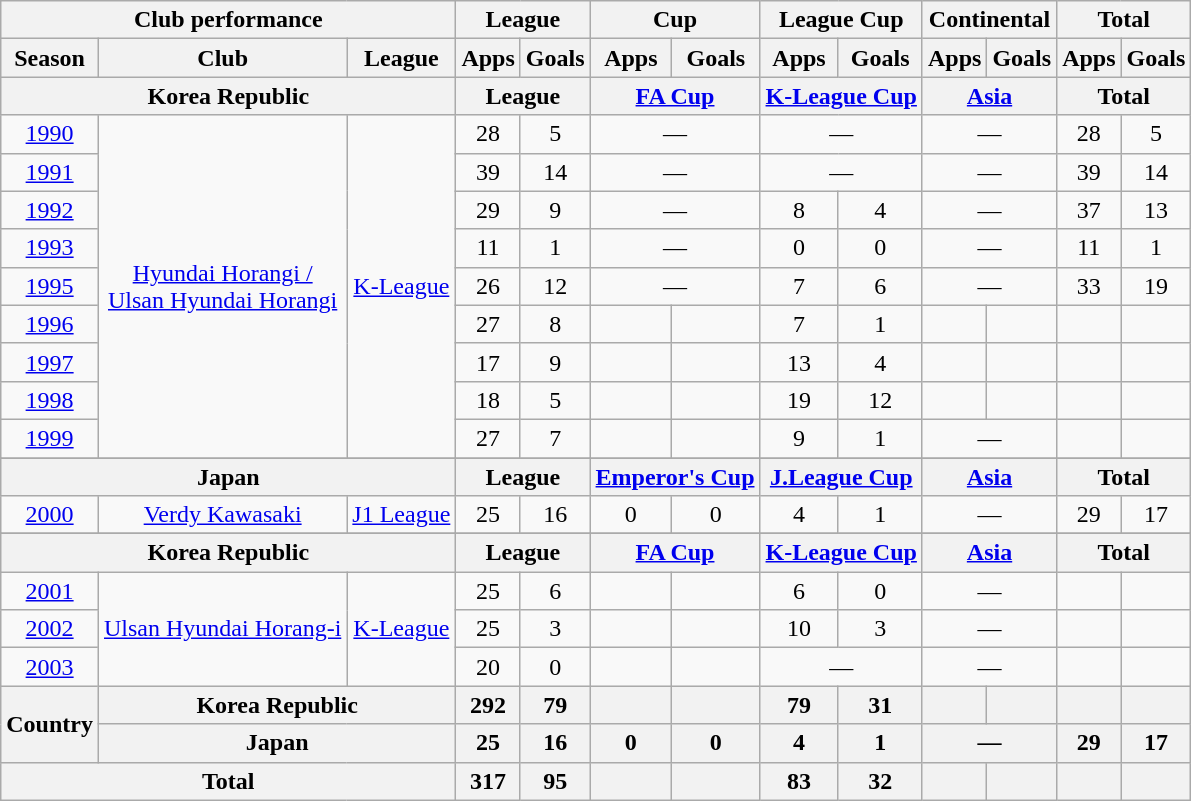<table class="wikitable" style="text-align:center;">
<tr>
<th colspan=3>Club performance</th>
<th colspan=2>League</th>
<th colspan=2>Cup</th>
<th colspan=2>League Cup</th>
<th colspan=2>Continental</th>
<th colspan=2>Total</th>
</tr>
<tr>
<th>Season</th>
<th>Club</th>
<th>League</th>
<th>Apps</th>
<th>Goals</th>
<th>Apps</th>
<th>Goals</th>
<th>Apps</th>
<th>Goals</th>
<th>Apps</th>
<th>Goals</th>
<th>Apps</th>
<th>Goals</th>
</tr>
<tr>
<th colspan=3>Korea Republic</th>
<th colspan=2>League</th>
<th colspan=2><a href='#'>FA Cup</a></th>
<th colspan=2><a href='#'>K-League Cup</a></th>
<th colspan=2><a href='#'>Asia</a></th>
<th colspan=2>Total</th>
</tr>
<tr>
<td><a href='#'>1990</a></td>
<td rowspan=9><a href='#'>Hyundai Horangi / <br>Ulsan Hyundai Horangi</a></td>
<td rowspan=9><a href='#'>K-League</a></td>
<td>28</td>
<td>5</td>
<td colspan=2>—</td>
<td colspan=2>—</td>
<td colspan=2>—</td>
<td>28</td>
<td>5</td>
</tr>
<tr>
<td><a href='#'>1991</a></td>
<td>39</td>
<td>14</td>
<td colspan=2>—</td>
<td colspan=2>—</td>
<td colspan=2>—</td>
<td>39</td>
<td>14</td>
</tr>
<tr>
<td><a href='#'>1992</a></td>
<td>29</td>
<td>9</td>
<td colspan=2>—</td>
<td>8</td>
<td>4</td>
<td colspan=2>—</td>
<td>37</td>
<td>13</td>
</tr>
<tr>
<td><a href='#'>1993</a></td>
<td>11</td>
<td>1</td>
<td colspan=2>—</td>
<td>0</td>
<td>0</td>
<td colspan=2>—</td>
<td>11</td>
<td>1</td>
</tr>
<tr>
<td><a href='#'>1995</a></td>
<td>26</td>
<td>12</td>
<td colspan=2>—</td>
<td>7</td>
<td>6</td>
<td colspan=2>—</td>
<td>33</td>
<td>19</td>
</tr>
<tr>
<td><a href='#'>1996</a></td>
<td>27</td>
<td>8</td>
<td></td>
<td></td>
<td>7</td>
<td>1</td>
<td></td>
<td></td>
<td></td>
<td></td>
</tr>
<tr>
<td><a href='#'>1997</a></td>
<td>17</td>
<td>9</td>
<td></td>
<td></td>
<td>13</td>
<td>4</td>
<td></td>
<td></td>
<td></td>
<td></td>
</tr>
<tr>
<td><a href='#'>1998</a></td>
<td>18</td>
<td>5</td>
<td></td>
<td></td>
<td>19</td>
<td>12</td>
<td></td>
<td></td>
<td></td>
<td></td>
</tr>
<tr>
<td><a href='#'>1999</a></td>
<td>27</td>
<td>7</td>
<td></td>
<td></td>
<td>9</td>
<td>1</td>
<td colspan=2>—</td>
<td></td>
<td></td>
</tr>
<tr>
</tr>
<tr>
<th colspan=3>Japan</th>
<th colspan=2>League</th>
<th colspan=2><a href='#'>Emperor's Cup</a></th>
<th colspan=2><a href='#'>J.League Cup</a></th>
<th colspan=2><a href='#'>Asia</a></th>
<th colspan=2>Total</th>
</tr>
<tr>
<td><a href='#'>2000</a></td>
<td><a href='#'>Verdy Kawasaki</a></td>
<td><a href='#'>J1 League</a></td>
<td>25</td>
<td>16</td>
<td>0</td>
<td>0</td>
<td>4</td>
<td>1</td>
<td colspan=2>—</td>
<td>29</td>
<td>17</td>
</tr>
<tr>
</tr>
<tr>
<th colspan=3>Korea Republic</th>
<th colspan=2>League</th>
<th colspan=2><a href='#'>FA Cup</a></th>
<th colspan=2><a href='#'>K-League Cup</a></th>
<th colspan=2><a href='#'>Asia</a></th>
<th colspan=2>Total</th>
</tr>
<tr>
<td><a href='#'>2001</a></td>
<td rowspan=3><a href='#'>Ulsan Hyundai Horang-i</a></td>
<td rowspan=3><a href='#'>K-League</a></td>
<td>25</td>
<td>6</td>
<td></td>
<td></td>
<td>6</td>
<td>0</td>
<td colspan=2>—</td>
<td></td>
<td></td>
</tr>
<tr>
<td><a href='#'>2002</a></td>
<td>25</td>
<td>3</td>
<td></td>
<td></td>
<td>10</td>
<td>3</td>
<td colspan=2>—</td>
<td></td>
<td></td>
</tr>
<tr>
<td><a href='#'>2003</a></td>
<td>20</td>
<td>0</td>
<td></td>
<td></td>
<td colspan=2>—</td>
<td colspan=2>—</td>
<td></td>
<td></td>
</tr>
<tr>
<th rowspan=2>Country</th>
<th colspan=2>Korea Republic</th>
<th>292</th>
<th>79</th>
<th></th>
<th></th>
<th>79</th>
<th>31</th>
<th></th>
<th></th>
<th></th>
<th></th>
</tr>
<tr>
<th colspan=2>Japan</th>
<th>25</th>
<th>16</th>
<th>0</th>
<th>0</th>
<th>4</th>
<th>1</th>
<th colspan=2>—</th>
<th>29</th>
<th>17</th>
</tr>
<tr>
<th colspan=3>Total</th>
<th>317</th>
<th>95</th>
<th></th>
<th></th>
<th>83</th>
<th>32</th>
<th></th>
<th></th>
<th></th>
<th></th>
</tr>
</table>
